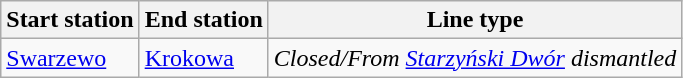<table class="wikitable">
<tr>
<th>Start station</th>
<th>End station</th>
<th>Line type</th>
</tr>
<tr>
<td><a href='#'>Swarzewo</a></td>
<td><a href='#'>Krokowa</a></td>
<td><em>Closed/From <a href='#'>Starzyński Dwór</a> dismantled</em></td>
</tr>
</table>
